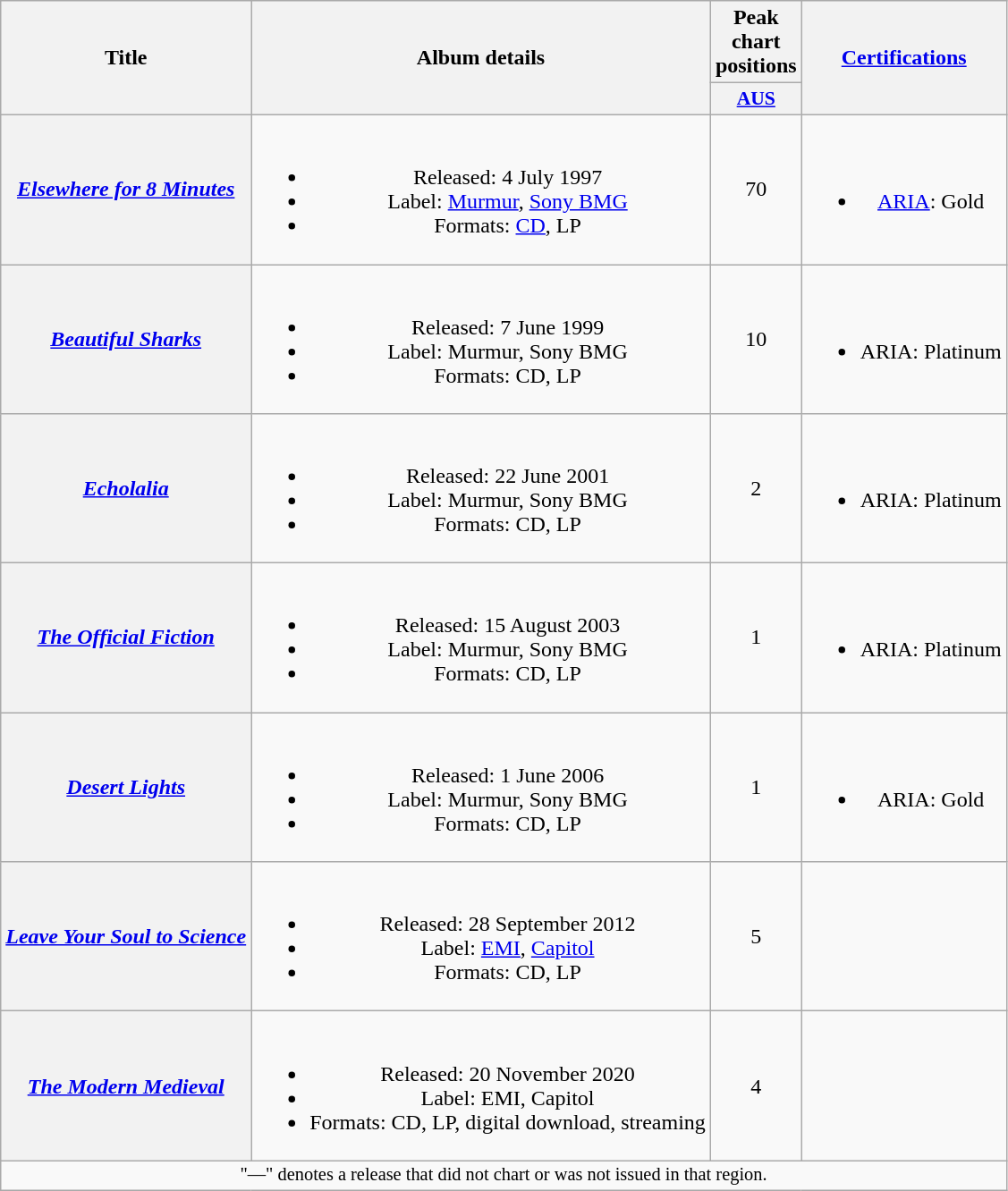<table class="wikitable plainrowheaders" style="text-align:center;">
<tr>
<th scope="col" rowspan="2">Title</th>
<th scope="col" rowspan="2">Album details</th>
<th scope="col" colspan="1">Peak chart positions</th>
<th scope="col" rowspan="2"><a href='#'>Certifications</a></th>
</tr>
<tr>
<th scope="col" style="width:3em;font-size:90%;"><a href='#'>AUS</a><br></th>
</tr>
<tr>
<th scope="row"><em><a href='#'>Elsewhere for 8 Minutes</a></em></th>
<td><br><ul><li>Released: 4 July 1997</li><li>Label: <a href='#'>Murmur</a>, <a href='#'>Sony BMG</a> </li><li>Formats: <a href='#'>CD</a>, LP</li></ul></td>
<td>70</td>
<td><br><ul><li><a href='#'>ARIA</a>: Gold</li></ul></td>
</tr>
<tr>
<th scope="row"><em><a href='#'>Beautiful Sharks</a></em></th>
<td><br><ul><li>Released: 7 June 1999</li><li>Label: Murmur, Sony BMG </li><li>Formats: CD, LP</li></ul></td>
<td>10</td>
<td><br><ul><li>ARIA: Platinum</li></ul></td>
</tr>
<tr>
<th scope="row"><em><a href='#'>Echolalia</a></em></th>
<td><br><ul><li>Released: 22 June 2001</li><li>Label: Murmur, Sony BMG </li><li>Formats: CD, LP</li></ul></td>
<td>2</td>
<td><br><ul><li>ARIA: Platinum</li></ul></td>
</tr>
<tr>
<th scope="row"><em><a href='#'>The Official Fiction</a></em></th>
<td><br><ul><li>Released: 15 August 2003</li><li>Label: Murmur, Sony BMG </li><li>Formats: CD, LP</li></ul></td>
<td>1</td>
<td><br><ul><li>ARIA: Platinum</li></ul></td>
</tr>
<tr>
<th scope="row"><em><a href='#'>Desert Lights</a></em></th>
<td><br><ul><li>Released: 1 June 2006</li><li>Label: Murmur, Sony BMG </li><li>Formats: CD, LP</li></ul></td>
<td>1</td>
<td><br><ul><li>ARIA: Gold</li></ul></td>
</tr>
<tr>
<th scope="row"><em><a href='#'>Leave Your Soul to Science</a></em></th>
<td><br><ul><li>Released: 28 September 2012</li><li>Label: <a href='#'>EMI</a>, <a href='#'>Capitol</a> </li><li>Formats: CD, LP</li></ul></td>
<td>5</td>
<td></td>
</tr>
<tr>
<th scope="row"><em><a href='#'>The Modern Medieval</a></em></th>
<td><br><ul><li>Released: 20 November 2020</li><li>Label: EMI, Capitol </li><li>Formats: CD, LP, digital download, streaming</li></ul></td>
<td>4</td>
<td></td>
</tr>
<tr>
<td colspan="4" style="text-align:center; font-size:85%">"—" denotes a release that did not chart or was not issued in that region.</td>
</tr>
</table>
